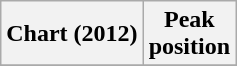<table class="wikitable plainrowheaders" style="text-align:center;">
<tr>
<th scope="col">Chart (2012)</th>
<th scope="col">Peak<br>position</th>
</tr>
<tr>
</tr>
</table>
